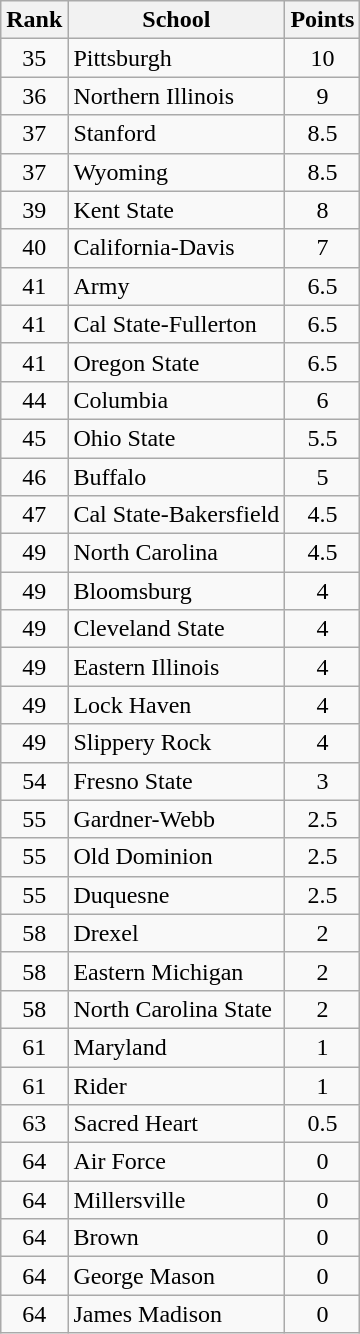<table class="wikitable" style="text-align:center">
<tr>
<th>Rank</th>
<th>School</th>
<th>Points</th>
</tr>
<tr>
<td>35</td>
<td align=left>Pittsburgh</td>
<td>10</td>
</tr>
<tr>
<td>36</td>
<td align=left>Northern Illinois</td>
<td>9</td>
</tr>
<tr>
<td>37</td>
<td align=left>Stanford</td>
<td>8.5</td>
</tr>
<tr>
<td>37</td>
<td align=left>Wyoming</td>
<td>8.5</td>
</tr>
<tr>
<td>39</td>
<td align=left>Kent State</td>
<td>8</td>
</tr>
<tr>
<td>40</td>
<td align=left>California-Davis</td>
<td>7</td>
</tr>
<tr>
<td>41</td>
<td align=left>Army</td>
<td>6.5</td>
</tr>
<tr>
<td>41</td>
<td align=left>Cal State-Fullerton</td>
<td>6.5</td>
</tr>
<tr>
<td>41</td>
<td align=left>Oregon State</td>
<td>6.5</td>
</tr>
<tr>
<td>44</td>
<td align=left>Columbia</td>
<td>6</td>
</tr>
<tr>
<td>45</td>
<td align=left>Ohio State</td>
<td>5.5</td>
</tr>
<tr>
<td>46</td>
<td align=left>Buffalo</td>
<td>5</td>
</tr>
<tr>
<td>47</td>
<td align=left>Cal State-Bakersfield</td>
<td>4.5</td>
</tr>
<tr>
<td>49</td>
<td align=left>North Carolina</td>
<td>4.5</td>
</tr>
<tr>
<td>49</td>
<td align=left>Bloomsburg</td>
<td>4</td>
</tr>
<tr>
<td>49</td>
<td align=left>Cleveland State</td>
<td>4</td>
</tr>
<tr>
<td>49</td>
<td align=left>Eastern Illinois</td>
<td>4</td>
</tr>
<tr>
<td>49</td>
<td align=left>Lock Haven</td>
<td>4</td>
</tr>
<tr>
<td>49</td>
<td align=left>Slippery Rock</td>
<td>4</td>
</tr>
<tr>
<td>54</td>
<td align=left>Fresno State</td>
<td>3</td>
</tr>
<tr>
<td>55</td>
<td align=left>Gardner-Webb</td>
<td>2.5</td>
</tr>
<tr>
<td>55</td>
<td align=left>Old Dominion</td>
<td>2.5</td>
</tr>
<tr>
<td>55</td>
<td align=left>Duquesne</td>
<td>2.5</td>
</tr>
<tr>
<td>58</td>
<td align=left>Drexel</td>
<td>2</td>
</tr>
<tr>
<td>58</td>
<td align=left>Eastern Michigan</td>
<td>2</td>
</tr>
<tr>
<td>58</td>
<td align=left>North Carolina State</td>
<td>2</td>
</tr>
<tr>
<td>61</td>
<td align=left>Maryland</td>
<td>1</td>
</tr>
<tr>
<td>61</td>
<td align=left>Rider</td>
<td>1</td>
</tr>
<tr>
<td>63</td>
<td align=left>Sacred Heart</td>
<td>0.5</td>
</tr>
<tr>
<td>64</td>
<td align=left>Air Force</td>
<td>0</td>
</tr>
<tr>
<td>64</td>
<td align=left>Millersville</td>
<td>0</td>
</tr>
<tr>
<td>64</td>
<td align=left>Brown</td>
<td>0</td>
</tr>
<tr>
<td>64</td>
<td align=left>George Mason</td>
<td>0</td>
</tr>
<tr>
<td>64</td>
<td align=left>James Madison</td>
<td>0</td>
</tr>
</table>
